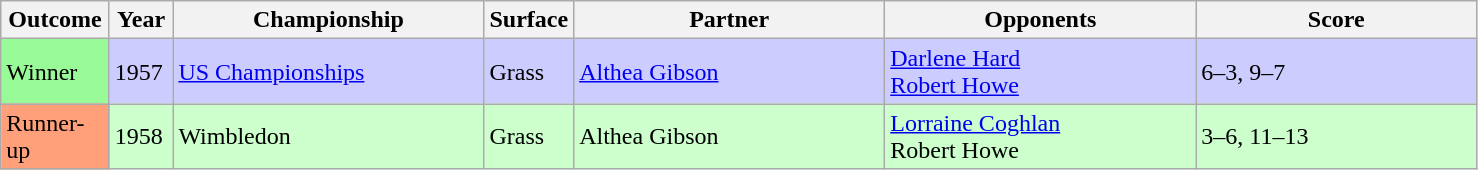<table class="sortable wikitable">
<tr>
<th style="width:65px">Outcome</th>
<th style="width:35px">Year</th>
<th style="width:200px">Championship</th>
<th style="width:50px">Surface</th>
<th style="width:200px">Partner</th>
<th style="width:200px">Opponents</th>
<th style="width:180px" class="unsortable">Score</th>
</tr>
<tr style="background:#ccf;">
<td style="background:#98fb98;">Winner</td>
<td>1957</td>
<td><a href='#'>US Championships</a></td>
<td>Grass</td>
<td> <a href='#'>Althea Gibson</a></td>
<td> <a href='#'>Darlene Hard</a><br> <a href='#'>Robert Howe</a></td>
<td>6–3, 9–7</td>
</tr>
<tr style="background:#cfc;">
<td style="background:#ffa07a;">Runner-up</td>
<td>1958</td>
<td>Wimbledon</td>
<td>Grass</td>
<td> Althea Gibson</td>
<td> <a href='#'>Lorraine Coghlan</a><br> Robert Howe</td>
<td>3–6, 11–13</td>
</tr>
</table>
